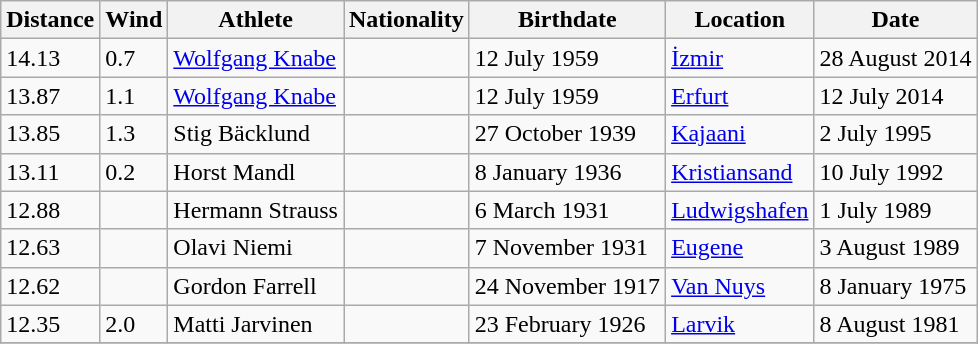<table class="wikitable">
<tr>
<th>Distance</th>
<th>Wind</th>
<th>Athlete</th>
<th>Nationality</th>
<th>Birthdate</th>
<th>Location</th>
<th>Date</th>
</tr>
<tr>
<td>14.13</td>
<td>0.7</td>
<td><a href='#'>Wolfgang Knabe</a></td>
<td></td>
<td>12 July 1959</td>
<td><a href='#'>İzmir</a></td>
<td>28 August 2014</td>
</tr>
<tr>
<td>13.87</td>
<td>1.1</td>
<td><a href='#'>Wolfgang Knabe</a></td>
<td></td>
<td>12 July 1959</td>
<td><a href='#'>Erfurt</a></td>
<td>12 July 2014</td>
</tr>
<tr>
<td>13.85</td>
<td>1.3</td>
<td>Stig Bäcklund</td>
<td></td>
<td>27 October 1939</td>
<td><a href='#'>Kajaani</a></td>
<td>2 July 1995</td>
</tr>
<tr>
<td>13.11</td>
<td>0.2</td>
<td>Horst Mandl</td>
<td></td>
<td>8 January 1936</td>
<td><a href='#'>Kristiansand</a></td>
<td>10 July 1992</td>
</tr>
<tr>
<td>12.88</td>
<td></td>
<td>Hermann Strauss</td>
<td></td>
<td>6 March 1931</td>
<td><a href='#'>Ludwigshafen</a></td>
<td>1 July 1989</td>
</tr>
<tr>
<td>12.63</td>
<td></td>
<td>Olavi Niemi</td>
<td></td>
<td>7 November 1931</td>
<td><a href='#'>Eugene</a></td>
<td>3 August 1989</td>
</tr>
<tr>
<td>12.62</td>
<td></td>
<td>Gordon Farrell</td>
<td></td>
<td>24 November 1917</td>
<td><a href='#'>Van Nuys</a></td>
<td>8 January 1975</td>
</tr>
<tr>
<td>12.35</td>
<td>2.0</td>
<td>Matti Jarvinen</td>
<td></td>
<td>23 February 1926</td>
<td><a href='#'>Larvik</a></td>
<td>8 August 1981</td>
</tr>
<tr>
</tr>
</table>
